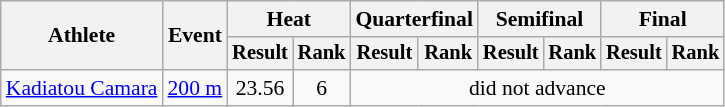<table class=wikitable style="font-size:90%">
<tr>
<th rowspan="2">Athlete</th>
<th rowspan="2">Event</th>
<th colspan="2">Heat</th>
<th colspan="2">Quarterfinal</th>
<th colspan="2">Semifinal</th>
<th colspan="2">Final</th>
</tr>
<tr style="font-size:95%">
<th>Result</th>
<th>Rank</th>
<th>Result</th>
<th>Rank</th>
<th>Result</th>
<th>Rank</th>
<th>Result</th>
<th>Rank</th>
</tr>
<tr align=center>
<td align=left><a href='#'>Kadiatou Camara</a></td>
<td align=left><a href='#'>200 m</a></td>
<td>23.56</td>
<td>6</td>
<td colspan=6>did not advance</td>
</tr>
</table>
